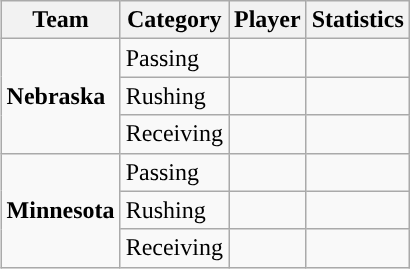<table class="wikitable" style="float: right;">
<tr>
<th>Team</th>
<th>Category</th>
<th>Player</th>
<th>Statistics</th>
</tr>
<tr>
<td rowspan=3><strong>Nebraska</strong></td>
<td>Passing</td>
<td></td>
<td></td>
</tr>
<tr>
<td>Rushing</td>
<td></td>
<td></td>
</tr>
<tr>
<td>Receiving</td>
<td></td>
<td></td>
</tr>
<tr>
<td rowspan=3><strong>Minnesota</strong></td>
<td>Passing</td>
<td></td>
<td></td>
</tr>
<tr>
<td>Rushing</td>
<td></td>
<td></td>
</tr>
<tr>
<td>Receiving</td>
<td></td>
<td></td>
</tr>
</table>
